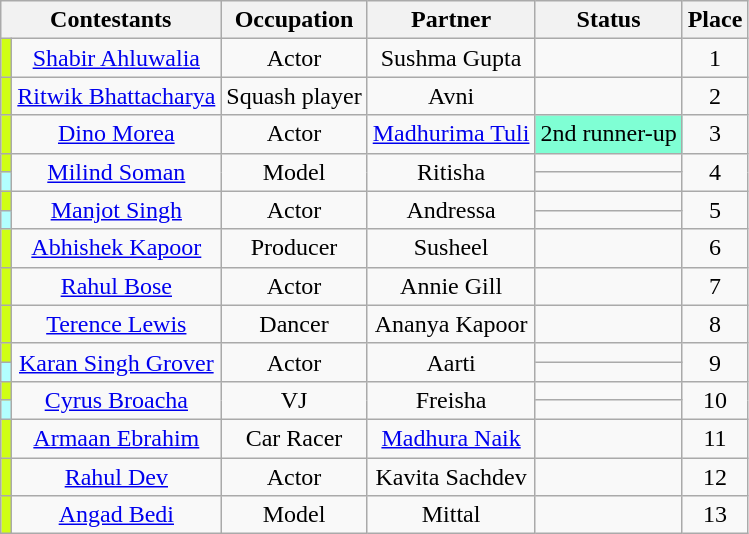<table class="wikitable sortable" style="text-align:center;">
<tr>
<th colspan="2">Contestants</th>
<th>Occupation</th>
<th>Partner</th>
<th>Status</th>
<th>Place</th>
</tr>
<tr>
<td style="background:#D0FF14;"></td>
<td><a href='#'>Shabir Ahluwalia</a></td>
<td>Actor</td>
<td>Sushma Gupta</td>
<td></td>
<td>1</td>
</tr>
<tr>
<td style="background:#D0FF14;"></td>
<td><a href='#'>Ritwik Bhattacharya</a></td>
<td>Squash player</td>
<td>Avni</td>
<td></td>
<td>2</td>
</tr>
<tr>
<td style="background:#D0FF14;"></td>
<td><a href='#'>Dino Morea</a></td>
<td>Actor</td>
<td><a href='#'>Madhurima Tuli</a></td>
<td bgcolor="#7FFFD4">2nd runner-up</td>
<td>3</td>
</tr>
<tr>
<td style="background:#D0FF14;"></td>
<td rowspan="2"><a href='#'>Milind Soman</a></td>
<td rowspan="2">Model</td>
<td rowspan="2">Ritisha</td>
<td></td>
<td rowspan="2">4</td>
</tr>
<tr>
<td style="background:#B2FFFF;"></td>
<td></td>
</tr>
<tr>
<td style="background:#D0FF14;"></td>
<td rowspan="2"><a href='#'>Manjot Singh</a></td>
<td rowspan="2">Actor</td>
<td rowspan="2">Andressa</td>
<td></td>
<td rowspan="2">5</td>
</tr>
<tr>
<td style="background:#B2FFFF;"></td>
<td></td>
</tr>
<tr>
<td style="background:#D0FF14;"></td>
<td><a href='#'>Abhishek Kapoor</a></td>
<td>Producer</td>
<td>Susheel</td>
<td></td>
<td>6</td>
</tr>
<tr>
<td style="background:#D0FF14;"></td>
<td><a href='#'>Rahul Bose</a></td>
<td>Actor</td>
<td>Annie Gill</td>
<td></td>
<td>7</td>
</tr>
<tr>
<td style="background:#D0FF14;"></td>
<td><a href='#'>Terence Lewis</a></td>
<td>Dancer</td>
<td>Ananya Kapoor</td>
<td></td>
<td>8</td>
</tr>
<tr>
<td style="background:#D0FF14;"></td>
<td rowspan="2"><a href='#'>Karan Singh Grover</a></td>
<td rowspan="2">Actor</td>
<td rowspan="2">Aarti</td>
<td></td>
<td rowspan="2">9</td>
</tr>
<tr>
<td style="background:#B2FFFF;"></td>
<td></td>
</tr>
<tr>
<td style="background:#D0FF14;"></td>
<td rowspan="2"><a href='#'>Cyrus Broacha</a></td>
<td rowspan="2">VJ</td>
<td rowspan="2">Freisha</td>
<td></td>
<td rowspan="2">10</td>
</tr>
<tr>
<td style="background:#B2FFFF;"></td>
<td></td>
</tr>
<tr>
<td style="background:#D0FF14;"></td>
<td><a href='#'>Armaan Ebrahim</a></td>
<td>Car Racer</td>
<td><a href='#'>Madhura Naik</a></td>
<td></td>
<td>11</td>
</tr>
<tr>
<td style="background:#D0FF14;"></td>
<td><a href='#'>Rahul Dev</a></td>
<td>Actor</td>
<td>Kavita Sachdev</td>
<td></td>
<td>12</td>
</tr>
<tr>
<td style="background:#D0FF14;"></td>
<td><a href='#'>Angad Bedi</a></td>
<td>Model</td>
<td>Mittal</td>
<td></td>
<td>13</td>
</tr>
</table>
